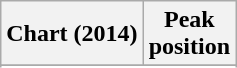<table class="wikitable sortable plainrowheaders" style="text-align:center">
<tr>
<th scope="col">Chart (2014)</th>
<th scope="col">Peak<br> position</th>
</tr>
<tr>
</tr>
<tr>
</tr>
</table>
